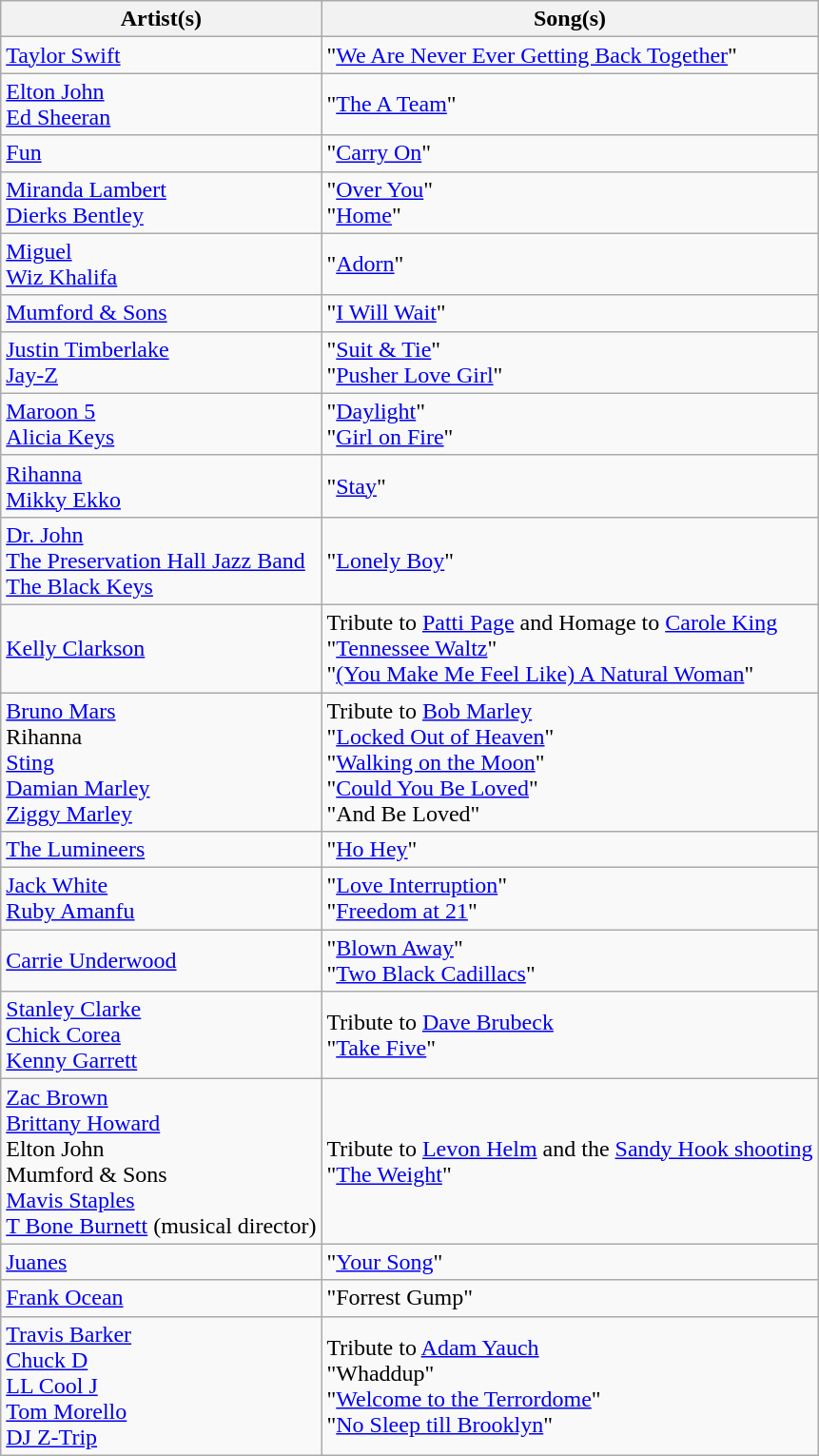<table class="wikitable">
<tr>
<th>Artist(s)</th>
<th>Song(s)</th>
</tr>
<tr>
<td><a href='#'>Taylor Swift</a></td>
<td>"<a href='#'>We Are Never Ever Getting Back Together</a>"</td>
</tr>
<tr>
<td><a href='#'>Elton John</a><br><a href='#'>Ed Sheeran</a></td>
<td>"<a href='#'>The A Team</a>"</td>
</tr>
<tr>
<td><a href='#'>Fun</a></td>
<td>"<a href='#'>Carry On</a>"</td>
</tr>
<tr>
<td><a href='#'>Miranda Lambert</a><br><a href='#'>Dierks Bentley</a></td>
<td>"<a href='#'>Over You</a>"<br>"<a href='#'>Home</a>"</td>
</tr>
<tr>
<td><a href='#'>Miguel</a><br><a href='#'>Wiz Khalifa</a></td>
<td>"<a href='#'>Adorn</a>"</td>
</tr>
<tr>
<td><a href='#'>Mumford & Sons</a></td>
<td>"<a href='#'>I Will Wait</a>"</td>
</tr>
<tr>
<td><a href='#'>Justin Timberlake</a><br><a href='#'>Jay-Z</a></td>
<td>"<a href='#'>Suit & Tie</a>"<br>"<a href='#'>Pusher Love Girl</a>"</td>
</tr>
<tr>
<td><a href='#'>Maroon 5</a><br><a href='#'>Alicia Keys</a></td>
<td>"<a href='#'>Daylight</a>"<br>"<a href='#'>Girl on Fire</a>"</td>
</tr>
<tr>
<td><a href='#'>Rihanna</a><br><a href='#'>Mikky Ekko</a></td>
<td>"<a href='#'>Stay</a>"</td>
</tr>
<tr>
<td><a href='#'>Dr. John</a><br><a href='#'>The Preservation Hall Jazz Band</a><br><a href='#'>The Black Keys</a></td>
<td>"<a href='#'>Lonely Boy</a>"</td>
</tr>
<tr>
<td><a href='#'>Kelly Clarkson</a></td>
<td>Tribute to <a href='#'>Patti Page</a> and Homage to <a href='#'>Carole King</a><br>"<a href='#'>Tennessee Waltz</a>"<br>"<a href='#'>(You Make Me Feel Like) A Natural Woman</a>"</td>
</tr>
<tr>
<td><a href='#'>Bruno Mars</a><br>Rihanna<br><a href='#'>Sting</a><br><a href='#'>Damian Marley</a><br><a href='#'>Ziggy Marley</a></td>
<td>Tribute to <a href='#'>Bob Marley</a><br>"<a href='#'>Locked Out of Heaven</a>"<br>"<a href='#'>Walking on the Moon</a>"<br>"<a href='#'>Could You Be Loved</a>"<br>"And Be Loved"</td>
</tr>
<tr>
<td><a href='#'>The Lumineers</a></td>
<td>"<a href='#'>Ho Hey</a>"</td>
</tr>
<tr>
<td><a href='#'>Jack White</a><br><a href='#'>Ruby Amanfu</a></td>
<td>"<a href='#'>Love Interruption</a>"<br>"<a href='#'>Freedom at 21</a>"</td>
</tr>
<tr>
<td><a href='#'>Carrie Underwood</a></td>
<td>"<a href='#'>Blown Away</a>"<br>"<a href='#'>Two Black Cadillacs</a>"</td>
</tr>
<tr>
<td><a href='#'>Stanley Clarke</a><br><a href='#'>Chick Corea</a><br><a href='#'>Kenny Garrett</a></td>
<td>Tribute to <a href='#'>Dave Brubeck</a><br>"<a href='#'>Take Five</a>"</td>
</tr>
<tr>
<td><a href='#'>Zac Brown</a><br><a href='#'>Brittany Howard</a><br>Elton John<br>Mumford & Sons<br><a href='#'>Mavis Staples</a><br><a href='#'>T Bone Burnett</a> (musical director)</td>
<td>Tribute to <a href='#'>Levon Helm</a> and the <a href='#'>Sandy Hook shooting</a><br>"<a href='#'>The Weight</a>"</td>
</tr>
<tr>
<td><a href='#'>Juanes</a></td>
<td>"<a href='#'>Your Song</a>"</td>
</tr>
<tr>
<td><a href='#'>Frank Ocean</a></td>
<td>"Forrest Gump"</td>
</tr>
<tr>
<td><a href='#'>Travis Barker</a><br><a href='#'>Chuck D</a><br><a href='#'>LL Cool J</a><br><a href='#'>Tom Morello</a><br><a href='#'>DJ Z-Trip</a></td>
<td>Tribute to <a href='#'>Adam Yauch</a><br>"Whaddup"<br>"<a href='#'>Welcome to the Terrordome</a>"<br>"<a href='#'>No Sleep till Brooklyn</a>"</td>
</tr>
</table>
